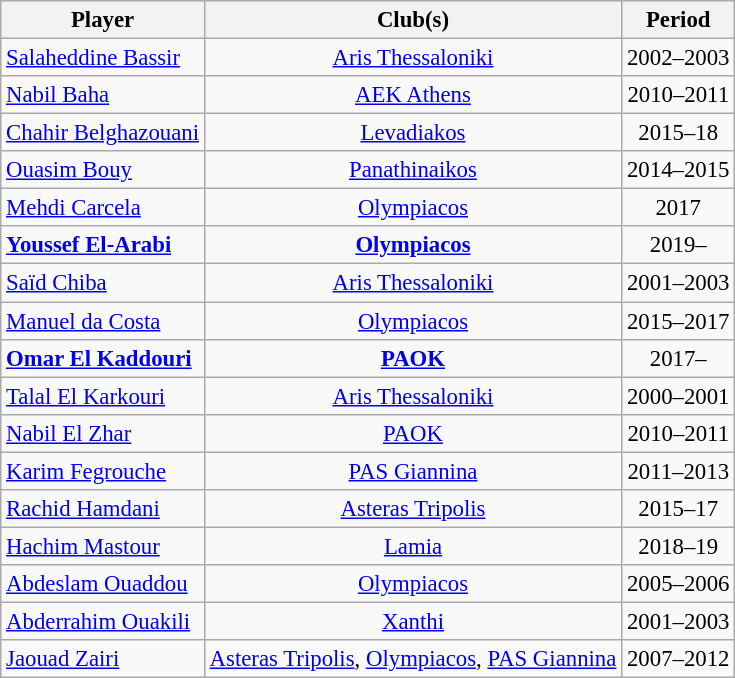<table class="wikitable collapsible collapsed" style="text-align:center;font-size:95%">
<tr>
<th scope="col">Player</th>
<th scope="col" class="unsortable">Club(s)</th>
<th scope="col">Period</th>
</tr>
<tr>
<td align="left"><a href='#'>Salaheddine Bassir</a></td>
<td><a href='#'>Aris Thessaloniki</a></td>
<td>2002–2003</td>
</tr>
<tr>
<td align="left"><a href='#'>Nabil Baha</a></td>
<td><a href='#'>AEK Athens</a></td>
<td>2010–2011</td>
</tr>
<tr>
<td align="left"><a href='#'>Chahir Belghazouani</a></td>
<td><a href='#'>Levadiakos</a></td>
<td>2015–18</td>
</tr>
<tr>
<td align="left"><a href='#'>Ouasim Bouy</a></td>
<td><a href='#'>Panathinaikos</a></td>
<td>2014–2015</td>
</tr>
<tr>
<td align="left"><a href='#'>Mehdi Carcela</a></td>
<td><a href='#'>Olympiacos</a></td>
<td>2017</td>
</tr>
<tr>
<td align="left"><strong><a href='#'>Youssef El-Arabi</a></strong></td>
<td><strong><a href='#'>Olympiacos</a></strong></td>
<td>2019–</td>
</tr>
<tr>
<td align="left"><a href='#'>Saïd Chiba</a></td>
<td><a href='#'>Aris Thessaloniki</a></td>
<td>2001–2003</td>
</tr>
<tr>
<td align="left"><a href='#'>Manuel da Costa</a></td>
<td><a href='#'>Olympiacos</a></td>
<td>2015–2017</td>
</tr>
<tr>
<td align="left"><strong><a href='#'>Omar El Kaddouri</a></strong></td>
<td><strong><a href='#'>PAOK</a></strong></td>
<td>2017–</td>
</tr>
<tr>
<td align="left"><a href='#'>Talal El Karkouri</a></td>
<td><a href='#'>Aris Thessaloniki</a></td>
<td>2000–2001</td>
</tr>
<tr>
<td align="left"><a href='#'>Nabil El Zhar</a></td>
<td><a href='#'>PAOK</a></td>
<td>2010–2011</td>
</tr>
<tr>
<td align="left"><a href='#'>Karim Fegrouche</a></td>
<td><a href='#'>PAS Giannina</a></td>
<td>2011–2013</td>
</tr>
<tr>
<td align="left"><a href='#'>Rachid Hamdani</a></td>
<td><a href='#'>Asteras Tripolis</a></td>
<td>2015–17</td>
</tr>
<tr>
<td align="left"><a href='#'>Hachim Mastour</a></td>
<td><a href='#'>Lamia</a></td>
<td>2018–19</td>
</tr>
<tr>
<td align="left"><a href='#'>Abdeslam Ouaddou</a></td>
<td><a href='#'>Olympiacos</a></td>
<td>2005–2006</td>
</tr>
<tr>
<td align="left"><a href='#'>Abderrahim Ouakili</a></td>
<td><a href='#'>Xanthi</a></td>
<td>2001–2003</td>
</tr>
<tr>
<td align="left"><a href='#'>Jaouad Zairi</a></td>
<td><a href='#'>Asteras Tripolis</a>, <a href='#'>Olympiacos</a>, <a href='#'>PAS Giannina</a></td>
<td>2007–2012</td>
</tr>
</table>
